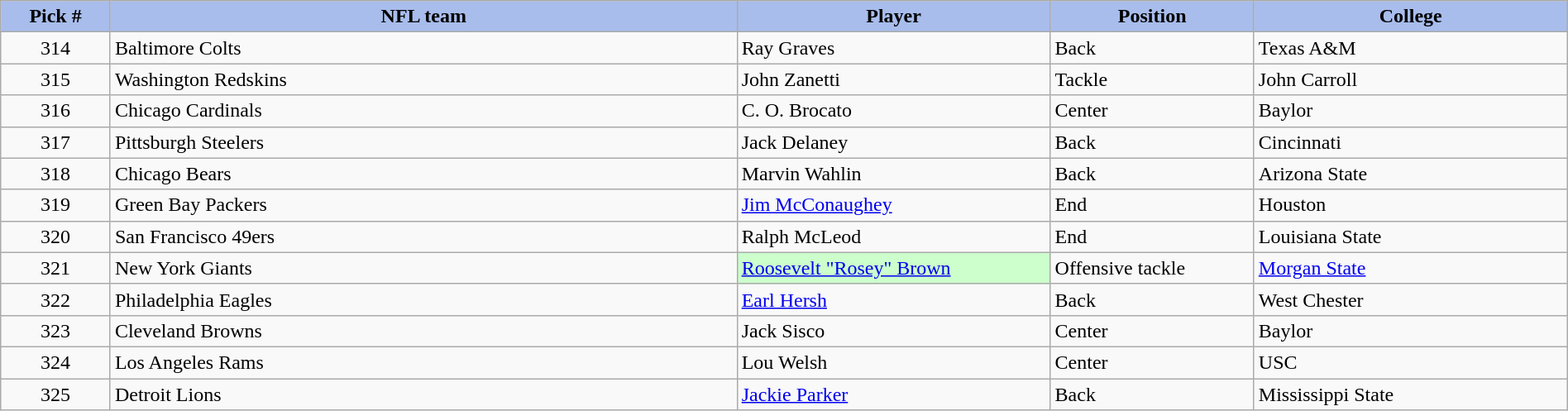<table class="wikitable sortable sortable" style="width: 100%">
<tr>
<th style="background:#a8bdec; width:7%;">Pick #</th>
<th style="width:40%; background:#a8bdec;">NFL team</th>
<th style="width:20%; background:#a8bdec;">Player</th>
<th style="width:13%; background:#a8bdec;">Position</th>
<th style="background:#A8BDEC;">College</th>
</tr>
<tr>
<td align=center>314</td>
<td>Baltimore Colts</td>
<td>Ray Graves</td>
<td>Back</td>
<td>Texas A&M</td>
</tr>
<tr>
<td align=center>315</td>
<td>Washington Redskins</td>
<td>John Zanetti</td>
<td>Tackle</td>
<td>John Carroll</td>
</tr>
<tr>
<td align=center>316</td>
<td>Chicago Cardinals</td>
<td>C. O. Brocato</td>
<td>Center</td>
<td>Baylor</td>
</tr>
<tr>
<td align=center>317</td>
<td>Pittsburgh Steelers</td>
<td>Jack Delaney</td>
<td>Back</td>
<td>Cincinnati</td>
</tr>
<tr>
<td align=center>318</td>
<td>Chicago Bears</td>
<td>Marvin Wahlin</td>
<td>Back</td>
<td>Arizona State</td>
</tr>
<tr>
<td align=center>319</td>
<td>Green Bay Packers</td>
<td><a href='#'>Jim McConaughey</a></td>
<td>End</td>
<td>Houston</td>
</tr>
<tr>
<td align=center>320</td>
<td>San Francisco 49ers</td>
<td>Ralph McLeod</td>
<td>End</td>
<td>Louisiana State</td>
</tr>
<tr>
<td align=center>321</td>
<td>New York Giants</td>
<td style="background:#cfc;"><a href='#'>Roosevelt "Rosey" Brown</a></td>
<td>Offensive tackle</td>
<td><a href='#'>Morgan State</a></td>
</tr>
<tr>
<td align=center>322</td>
<td>Philadelphia Eagles</td>
<td><a href='#'>Earl Hersh</a></td>
<td>Back</td>
<td>West Chester</td>
</tr>
<tr>
<td align=center>323</td>
<td>Cleveland Browns</td>
<td>Jack Sisco</td>
<td>Center</td>
<td>Baylor</td>
</tr>
<tr>
<td align=center>324</td>
<td>Los Angeles Rams</td>
<td>Lou Welsh</td>
<td>Center</td>
<td>USC</td>
</tr>
<tr>
<td align=center>325</td>
<td>Detroit Lions</td>
<td><a href='#'>Jackie Parker</a></td>
<td>Back</td>
<td>Mississippi State</td>
</tr>
</table>
